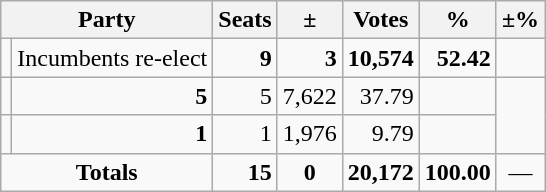<table class=wikitable>
<tr>
<th colspan=2 align=center>Party</th>
<th valign=top>Seats</th>
<th valign=top>±</th>
<th valign=top>Votes</th>
<th valign=top>%</th>
<th valign=top>±%</th>
</tr>
<tr>
<td></td>
<td>Incumbents re-elect</td>
<td align=right><strong>9</strong></td>
<td align=right><strong>3</strong></td>
<td align=right><strong>10,574</strong></td>
<td align=right><strong>52.42</strong></td>
<td align=right></td>
</tr>
<tr>
<td></td>
<td align=right><strong>5</strong></td>
<td align=right>5</td>
<td align=right>7,622</td>
<td align=right>37.79</td>
<td align=right></td>
</tr>
<tr>
<td></td>
<td align=right><strong>1</strong></td>
<td align=right>1</td>
<td align=right>1,976</td>
<td align=right>9.79</td>
<td align=right></td>
</tr>
<tr>
<td colspan=2 align=center><strong>Totals</strong></td>
<td align=right><strong>15</strong></td>
<td align=center><strong>0</strong></td>
<td align=right><strong>20,172</strong></td>
<td align=center><strong>100.00</strong></td>
<td align=center>—</td>
</tr>
</table>
